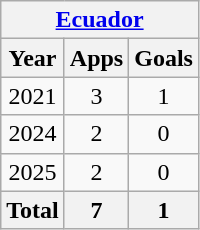<table class="wikitable" style="text-align:center">
<tr>
<th colspan=4><a href='#'>Ecuador</a></th>
</tr>
<tr>
<th>Year</th>
<th>Apps</th>
<th>Goals</th>
</tr>
<tr>
<td>2021</td>
<td>3</td>
<td>1</td>
</tr>
<tr>
<td>2024</td>
<td>2</td>
<td>0</td>
</tr>
<tr>
<td>2025</td>
<td>2</td>
<td>0</td>
</tr>
<tr>
<th>Total</th>
<th>7</th>
<th>1</th>
</tr>
</table>
